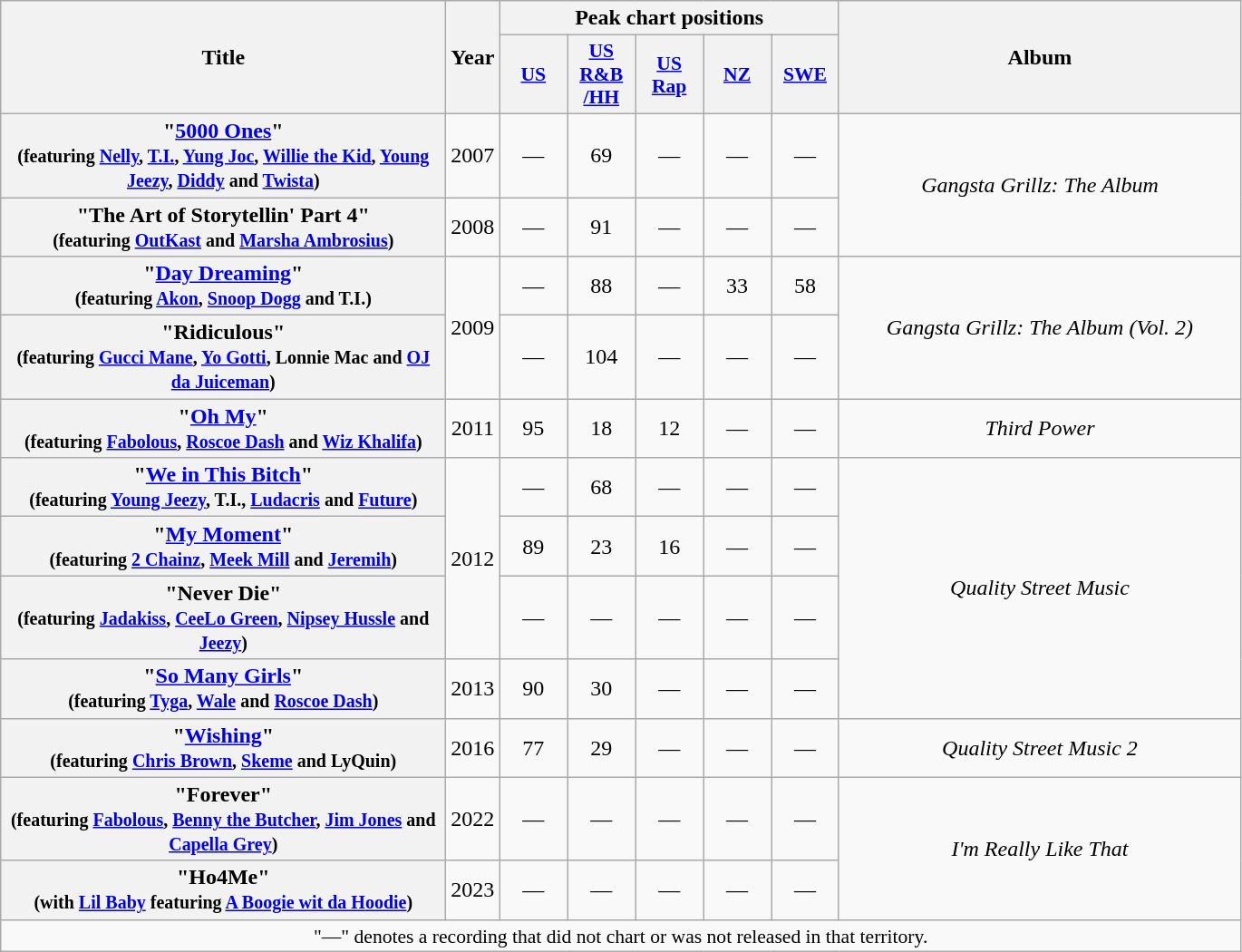<table class="wikitable plainrowheaders" style="text-align:center;" border="1">
<tr>
<th scope="col" rowspan="2" style="width:20em;">Title</th>
<th scope="col" rowspan="2" style="width:1em;">Year</th>
<th scope="col" colspan="5">Peak chart positions</th>
<th scope="col" rowspan="2" style="width:18em;">Album</th>
</tr>
<tr>
<th style="width:3em; font-size:90%"><a href='#'>US</a></th>
<th style="width:3em; font-size:90%"><a href='#'>US<br>R&B<br>/HH</a></th>
<th style="width:3em; font-size:90%"><a href='#'>US<br>Rap</a></th>
<th style="width:3em; font-size:90%"><a href='#'>NZ</a></th>
<th style="width:3em; font-size:90%"><a href='#'>SWE</a></th>
</tr>
<tr>
<th scope="row">"<a href='#'>5000 Ones</a>"<br><small>(featuring <a href='#'>Nelly</a>, <a href='#'>T.I.</a>, <a href='#'>Yung Joc</a>, <a href='#'>Willie the Kid</a>, <a href='#'>Young Jeezy</a>, <a href='#'>Diddy</a> and <a href='#'>Twista</a>)</small></th>
<td>2007</td>
<td>—</td>
<td>69</td>
<td>—</td>
<td>—</td>
<td>—</td>
<td rowspan="2"><em>Gangsta Grillz: The Album</em></td>
</tr>
<tr>
<th scope="row">"The Art of Storytellin' Part 4"<br><small>(featuring <a href='#'>OutKast</a> and <a href='#'>Marsha Ambrosius</a>)</small></th>
<td>2008</td>
<td>—</td>
<td>91</td>
<td>—</td>
<td>—</td>
<td>—</td>
</tr>
<tr>
<th scope="row">"<a href='#'>Day Dreaming</a>"<br><small>(featuring <a href='#'>Akon</a>, <a href='#'>Snoop Dogg</a> and T.I.)</small></th>
<td rowspan="2">2009</td>
<td>—</td>
<td>88</td>
<td>—</td>
<td>33</td>
<td>58</td>
<td rowspan="2"><em>Gangsta Grillz: The Album (Vol. 2)</em></td>
</tr>
<tr>
<th scope="row">"Ridiculous"<br><small>(featuring <a href='#'>Gucci Mane</a>, <a href='#'>Yo Gotti</a>, Lonnie Mac and <a href='#'>OJ da Juiceman</a>)</small></th>
<td>—</td>
<td>104</td>
<td>—</td>
<td>—</td>
<td>—</td>
</tr>
<tr>
<th scope="row">"<a href='#'>Oh My</a>"<br><small>(featuring <a href='#'>Fabolous</a>, <a href='#'>Roscoe Dash</a> and <a href='#'>Wiz Khalifa</a>)</small></th>
<td>2011</td>
<td>95</td>
<td>18</td>
<td>12</td>
<td>—</td>
<td>—</td>
<td><em>Third Power</em></td>
</tr>
<tr>
<th scope="row">"<a href='#'>We in This Bitch</a>"<br><small>(featuring <a href='#'>Young Jeezy</a>, T.I., <a href='#'>Ludacris</a> and <a href='#'>Future</a>)</small></th>
<td rowspan="3">2012</td>
<td>—</td>
<td>68</td>
<td>—</td>
<td>—</td>
<td>—</td>
<td rowspan="4"><em>Quality Street Music</em></td>
</tr>
<tr>
<th scope="row">"<a href='#'>My Moment</a>"<br><small>(featuring <a href='#'>2 Chainz</a>, <a href='#'>Meek Mill</a> and <a href='#'>Jeremih</a>)</small></th>
<td>89</td>
<td>23</td>
<td>16</td>
<td>—</td>
<td>—</td>
</tr>
<tr>
<th scope="row">"Never Die"<br><small>(featuring <a href='#'>Jadakiss</a>, <a href='#'>CeeLo Green</a>, <a href='#'>Nipsey Hussle</a> and <a href='#'>Jeezy</a>)</small></th>
<td>—</td>
<td>—</td>
<td>—</td>
<td>—</td>
<td>—</td>
</tr>
<tr>
<th scope="row">"<a href='#'>So Many Girls</a>"<br><small>(featuring <a href='#'>Tyga</a>, <a href='#'>Wale</a> and <a href='#'>Roscoe Dash</a>)</small></th>
<td>2013</td>
<td>90</td>
<td>30</td>
<td>—</td>
<td>—</td>
<td>—</td>
</tr>
<tr>
<th scope="row">"<a href='#'>Wishing</a>"<br><small>(featuring <a href='#'>Chris Brown</a>, <a href='#'>Skeme</a> and LyQuin)</small></th>
<td>2016</td>
<td>77</td>
<td>29</td>
<td>—</td>
<td>—</td>
<td>—</td>
<td><em>Quality Street Music 2</em></td>
</tr>
<tr>
<th scope="row">"Forever"<br><small>(featuring <a href='#'>Fabolous</a>, <a href='#'>Benny the Butcher</a>, <a href='#'>Jim Jones</a> and <a href='#'>Capella Grey</a>)</small></th>
<td>2022</td>
<td>—</td>
<td>—</td>
<td>—</td>
<td>—</td>
<td>—</td>
<td rowspan="2"><em>I'm Really Like That</em></td>
</tr>
<tr>
<th scope="row">"Ho4Me"<br><small>(with <a href='#'>Lil Baby</a> featuring <a href='#'>A Boogie wit da Hoodie</a>)</small></th>
<td>2023</td>
<td>—</td>
<td>—</td>
<td>—</td>
<td>—</td>
<td>—</td>
</tr>
<tr>
<td colspan="10" style="font-size:90%">"—" denotes a recording that did not chart or was not released in that territory.</td>
</tr>
</table>
